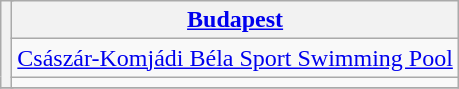<table class="wikitable" style="text-align:center">
<tr>
<th rowspan="3" colspan="2"></th>
<th><a href='#'>Budapest</a></th>
</tr>
<tr>
<td><a href='#'>Császár-Komjádi Béla Sport Swimming Pool</a></td>
</tr>
<tr>
<td></td>
</tr>
<tr>
</tr>
</table>
